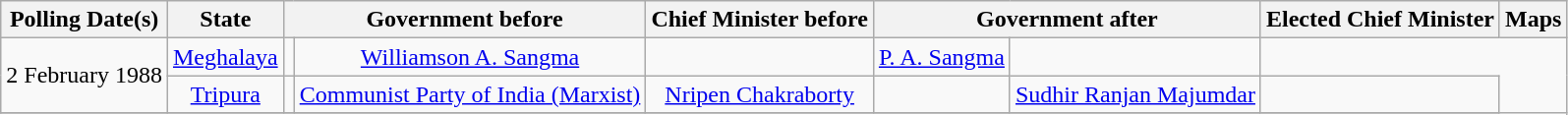<table class="wikitable sortable">
<tr>
<th>Polling Date(s)</th>
<th>State</th>
<th colspan="2">Government before</th>
<th>Chief Minister before</th>
<th colspan="2">Government after</th>
<th>Elected Chief Minister</th>
<th>Maps</th>
</tr>
<tr style="text-align:center;">
<td rowspan="2">2 February 1988</td>
<td><a href='#'>Meghalaya</a></td>
<td></td>
<td><a href='#'>Williamson A. Sangma</a></td>
<td></td>
<td><a href='#'>P. A. Sangma</a></td>
<td></td>
</tr>
<tr style="text-align:center;">
<td><a href='#'>Tripura</a></td>
<td></td>
<td align="left"><a href='#'>Communist Party of India (Marxist)</a></td>
<td><a href='#'>Nripen Chakraborty</a></td>
<td></td>
<td><a href='#'>Sudhir Ranjan Majumdar</a></td>
<td></td>
</tr>
<tr>
</tr>
</table>
